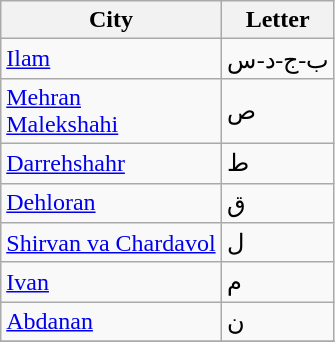<table class="wikitable" border="1">
<tr>
<th>City</th>
<th>Letter</th>
</tr>
<tr>
<td><a href='#'>Ilam</a></td>
<td>ب-ج-د-س</td>
</tr>
<tr>
<td><a href='#'>Mehran</a><br><a href='#'>Malekshahi</a></td>
<td>ص</td>
</tr>
<tr>
<td><a href='#'>Darrehshahr</a></td>
<td>ط</td>
</tr>
<tr>
<td><a href='#'>Dehloran</a></td>
<td>ق</td>
</tr>
<tr>
<td><a href='#'>Shirvan va Chardavol</a></td>
<td>ل</td>
</tr>
<tr>
<td><a href='#'>Ivan</a></td>
<td>م</td>
</tr>
<tr>
<td><a href='#'>Abdanan</a></td>
<td>ن</td>
</tr>
<tr>
</tr>
</table>
